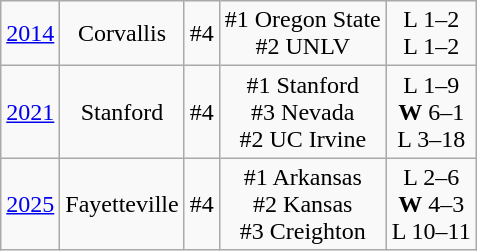<table class="wikitable">
<tr align="center">
<td><a href='#'>2014</a></td>
<td>Corvallis</td>
<td>#4</td>
<td>#1 Oregon State<br>#2 UNLV</td>
<td>L 1–2<br>L 1–2</td>
</tr>
<tr align="center">
<td><a href='#'>2021</a></td>
<td>Stanford</td>
<td>#4</td>
<td>#1 Stanford<br>#3 Nevada<br>#2 UC Irvine</td>
<td>L 1–9<br><strong>W</strong> 6–1<br>L 3–18</td>
</tr>
<tr align="center">
<td><a href='#'>2025</a></td>
<td>Fayetteville</td>
<td>#4</td>
<td>#1 Arkansas<br>#2 Kansas<br>#3 Creighton</td>
<td>L 2–6<br><strong>W</strong> 4–3<br>L 10–11</td>
</tr>
</table>
